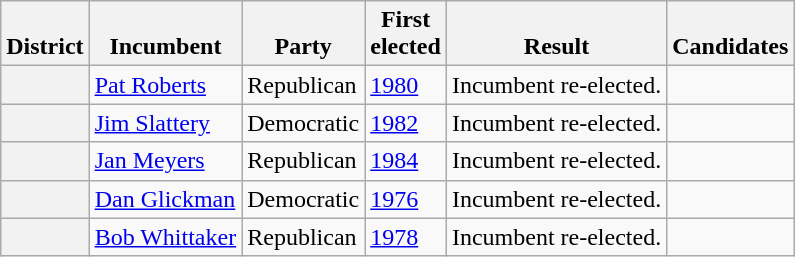<table class=wikitable>
<tr valign=bottom>
<th>District</th>
<th>Incumbent</th>
<th>Party</th>
<th>First<br>elected</th>
<th>Result</th>
<th>Candidates</th>
</tr>
<tr>
<th></th>
<td><a href='#'>Pat Roberts</a></td>
<td>Republican</td>
<td><a href='#'>1980</a></td>
<td>Incumbent re-elected.</td>
<td nowrap></td>
</tr>
<tr>
<th></th>
<td><a href='#'>Jim Slattery</a></td>
<td>Democratic</td>
<td><a href='#'>1982</a></td>
<td>Incumbent re-elected.</td>
<td nowrap></td>
</tr>
<tr>
<th></th>
<td><a href='#'>Jan Meyers</a></td>
<td>Republican</td>
<td><a href='#'>1984</a></td>
<td>Incumbent re-elected.</td>
<td nowrap></td>
</tr>
<tr>
<th></th>
<td><a href='#'>Dan Glickman</a></td>
<td>Democratic</td>
<td><a href='#'>1976</a></td>
<td>Incumbent re-elected.</td>
<td nowrap></td>
</tr>
<tr>
<th></th>
<td><a href='#'>Bob Whittaker</a></td>
<td>Republican</td>
<td><a href='#'>1978</a></td>
<td>Incumbent re-elected.</td>
<td nowrap></td>
</tr>
</table>
